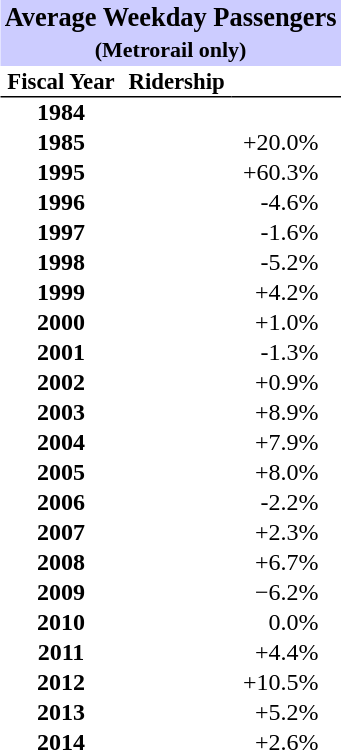<table class="toccolours" cellpadding="1" cellspacing="0" style="float: right; clear: both; margin: 0 0 1em 1em; text-align:right;">
<tr>
<th colspan="3" bgcolor="#ccccff" style="background-color:#ccccff; padding-right:3px; padding-left:3px; font-size:110%; text-align:center">Average Weekday Passengers<br><small>(Metrorail only)</small></th>
</tr>
<tr style="font-size:95%; text-align:center">
<th style="border-bottom:1px solid black">Fiscal Year</th>
<th style="border-bottom:1px solid black">Ridership</th>
<th style="border-bottom:1px solid black;"></th>
</tr>
<tr style="text-align:center;">
<td><strong>1984</strong></td>
<td></td>
<td style="text-align:right; padding-right:15px"></td>
</tr>
<tr style="text-align:center;">
<td><strong>1985</strong></td>
<td></td>
<td style="text-align:right; padding-right:15px">+20.0%</td>
</tr>
<tr style="text-align:center;">
<td><strong>1995</strong></td>
<td></td>
<td style="text-align:right; padding-right:15px">+60.3%</td>
</tr>
<tr style="text-align:center;">
<td><strong>1996</strong></td>
<td></td>
<td style="text-align:right; padding-right:15px">-4.6%</td>
</tr>
<tr style="text-align:center;">
<td><strong>1997</strong></td>
<td></td>
<td style="text-align:right; padding-right:15px">-1.6%</td>
</tr>
<tr style="text-align:center;">
<td><strong>1998</strong></td>
<td></td>
<td style="text-align:right; padding-right:15px">-5.2%</td>
</tr>
<tr style="text-align:center;">
<td><strong>1999</strong></td>
<td></td>
<td style="text-align:right; padding-right:15px">+4.2%</td>
</tr>
<tr style="text-align:center;">
<td><strong>2000</strong></td>
<td></td>
<td style="text-align:right; padding-right:15px">+1.0%</td>
</tr>
<tr style="text-align:center;">
<td><strong>2001</strong></td>
<td></td>
<td style="text-align:right; padding-right:15px">-1.3%</td>
</tr>
<tr style="text-align:center;">
<td><strong>2002</strong></td>
<td></td>
<td style="text-align:right; padding-right:15px">+0.9%</td>
</tr>
<tr style="text-align:center;">
<td><strong>2003</strong></td>
<td></td>
<td style="text-align:right; padding-right:15px">+8.9%</td>
</tr>
<tr style="text-align:center;">
<td><strong>2004</strong></td>
<td></td>
<td style="text-align:right; padding-right:15px">+7.9%</td>
</tr>
<tr style="text-align:center;">
<td><strong>2005</strong></td>
<td></td>
<td style="text-align:right; padding-right:15px">+8.0%</td>
</tr>
<tr style="text-align:center;">
<td><strong>2006</strong></td>
<td></td>
<td style="text-align:right; padding-right:15px">-2.2%</td>
</tr>
<tr style="text-align:center;">
<td><strong>2007</strong></td>
<td></td>
<td style="text-align:right; padding-right:15px">+2.3%</td>
</tr>
<tr style="text-align:center;">
<td><strong>2008</strong></td>
<td></td>
<td style="text-align:right; padding-right:15px">+6.7%</td>
</tr>
<tr style="text-align:center;">
<td><strong>2009</strong></td>
<td></td>
<td style="text-align:right; padding-right:15px">−6.2%</td>
</tr>
<tr style="text-align:center;">
<td><strong>2010</strong></td>
<td></td>
<td style="text-align:right; padding-right:15px">0.0%</td>
</tr>
<tr style="text-align:center;">
<td><strong>2011</strong></td>
<td></td>
<td style="text-align:right; padding-right:15px">+4.4%</td>
</tr>
<tr style="text-align:center;">
<td><strong>2012</strong></td>
<td></td>
<td style="text-align:right; padding-right:15px">+10.5%</td>
</tr>
<tr style="text-align:center;">
<td><strong>2013</strong></td>
<td></td>
<td style="text-align:right; padding-right:15px">+5.2%</td>
</tr>
<tr style="text-align:center;">
<td><strong>2014</strong></td>
<td></td>
<td style="text-align:right; padding-right:15px">+2.6%</td>
</tr>
</table>
